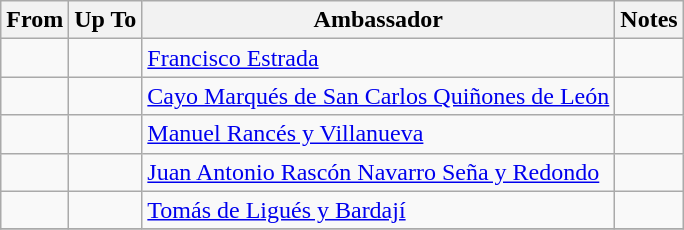<table class=wikitable>
<tr>
<th>From</th>
<th>Up To</th>
<th>Ambassador</th>
<th>Notes</th>
</tr>
<tr>
<td></td>
<td></td>
<td><a href='#'>Francisco Estrada</a></td>
<td></td>
</tr>
<tr>
<td></td>
<td></td>
<td><a href='#'>Cayo Marqués de San Carlos Quiñones de León</a></td>
<td></td>
</tr>
<tr>
<td></td>
<td></td>
<td><a href='#'>Manuel Rancés y Villanueva</a></td>
<td></td>
</tr>
<tr>
<td></td>
<td></td>
<td><a href='#'>Juan Antonio Rascón Navarro Seña y Redondo</a></td>
<td></td>
</tr>
<tr>
<td></td>
<td></td>
<td><a href='#'>Tomás de Ligués y Bardají</a></td>
<td></td>
</tr>
<tr>
</tr>
</table>
